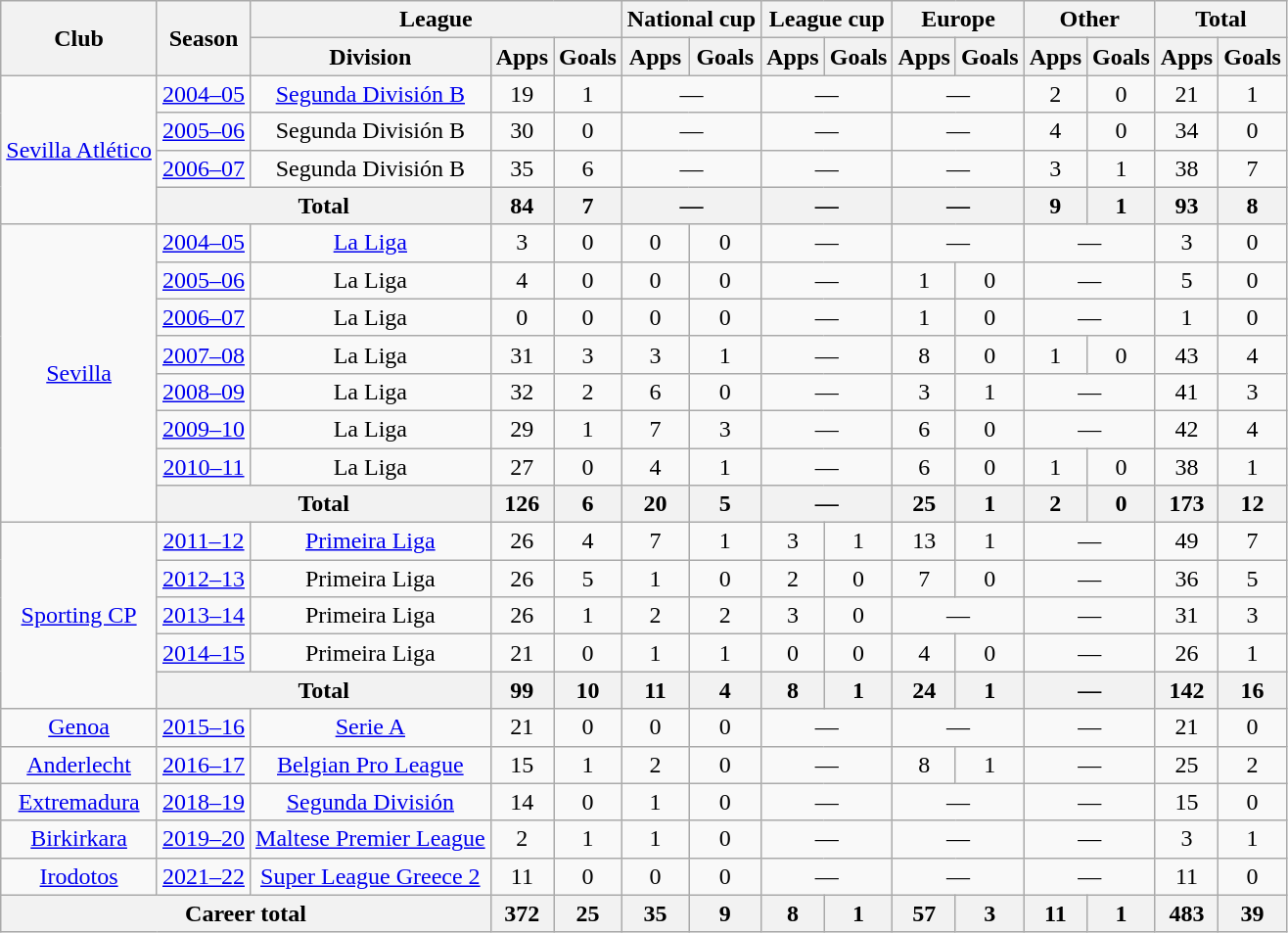<table class="wikitable" style="text-align: center;">
<tr>
<th rowspan="2">Club</th>
<th rowspan="2">Season</th>
<th colspan="3">League</th>
<th colspan="2">National cup</th>
<th colspan="2">League cup</th>
<th colspan="2">Europe</th>
<th colspan="2">Other</th>
<th colspan="2">Total</th>
</tr>
<tr>
<th>Division</th>
<th>Apps</th>
<th>Goals</th>
<th>Apps</th>
<th>Goals</th>
<th>Apps</th>
<th>Goals</th>
<th>Apps</th>
<th>Goals</th>
<th>Apps</th>
<th>Goals</th>
<th>Apps</th>
<th>Goals</th>
</tr>
<tr>
<td rowspan="4"><a href='#'>Sevilla Atlético</a></td>
<td><a href='#'>2004–05</a></td>
<td><a href='#'>Segunda División B</a></td>
<td>19</td>
<td>1</td>
<td colspan="2">—</td>
<td colspan="2">—</td>
<td colspan="2">—</td>
<td>2</td>
<td>0</td>
<td>21</td>
<td>1</td>
</tr>
<tr>
<td><a href='#'>2005–06</a></td>
<td>Segunda División B</td>
<td>30</td>
<td>0</td>
<td colspan="2">—</td>
<td colspan="2">—</td>
<td colspan="2">—</td>
<td>4</td>
<td>0</td>
<td>34</td>
<td>0</td>
</tr>
<tr>
<td><a href='#'>2006–07</a></td>
<td>Segunda División B</td>
<td>35</td>
<td>6</td>
<td colspan="2">—</td>
<td colspan="2">—</td>
<td colspan="2">—</td>
<td>3</td>
<td>1</td>
<td>38</td>
<td>7</td>
</tr>
<tr>
<th colspan="2">Total</th>
<th>84</th>
<th>7</th>
<th colspan="2">—</th>
<th colspan="2">—</th>
<th colspan="2">—</th>
<th>9</th>
<th>1</th>
<th>93</th>
<th>8</th>
</tr>
<tr>
<td rowspan="8"><a href='#'>Sevilla</a></td>
<td><a href='#'>2004–05</a></td>
<td><a href='#'>La Liga</a></td>
<td>3</td>
<td>0</td>
<td>0</td>
<td>0</td>
<td colspan="2">—</td>
<td colspan="2">—</td>
<td colspan="2">—</td>
<td>3</td>
<td>0</td>
</tr>
<tr>
<td><a href='#'>2005–06</a></td>
<td>La Liga</td>
<td>4</td>
<td>0</td>
<td>0</td>
<td>0</td>
<td colspan="2">—</td>
<td>1</td>
<td>0</td>
<td colspan="2">—</td>
<td>5</td>
<td>0</td>
</tr>
<tr>
<td><a href='#'>2006–07</a></td>
<td>La Liga</td>
<td>0</td>
<td>0</td>
<td>0</td>
<td>0</td>
<td colspan="2">—</td>
<td>1</td>
<td>0</td>
<td colspan="2">—</td>
<td>1</td>
<td>0</td>
</tr>
<tr>
<td><a href='#'>2007–08</a></td>
<td>La Liga</td>
<td>31</td>
<td>3</td>
<td>3</td>
<td>1</td>
<td colspan="2">—</td>
<td>8</td>
<td>0</td>
<td>1</td>
<td>0</td>
<td>43</td>
<td>4</td>
</tr>
<tr>
<td><a href='#'>2008–09</a></td>
<td>La Liga</td>
<td>32</td>
<td>2</td>
<td>6</td>
<td>0</td>
<td colspan="2">—</td>
<td>3</td>
<td>1</td>
<td colspan="2">—</td>
<td>41</td>
<td>3</td>
</tr>
<tr>
<td><a href='#'>2009–10</a></td>
<td>La Liga</td>
<td>29</td>
<td>1</td>
<td>7</td>
<td>3</td>
<td colspan="2">—</td>
<td>6</td>
<td>0</td>
<td colspan="2">—</td>
<td>42</td>
<td>4</td>
</tr>
<tr>
<td><a href='#'>2010–11</a></td>
<td>La Liga</td>
<td>27</td>
<td>0</td>
<td>4</td>
<td>1</td>
<td colspan="2">—</td>
<td>6</td>
<td>0</td>
<td>1</td>
<td>0</td>
<td>38</td>
<td>1</td>
</tr>
<tr>
<th colspan="2">Total</th>
<th>126</th>
<th>6</th>
<th>20</th>
<th>5</th>
<th colspan="2">—</th>
<th>25</th>
<th>1</th>
<th>2</th>
<th>0</th>
<th>173</th>
<th>12</th>
</tr>
<tr>
<td rowspan="5"><a href='#'>Sporting CP</a></td>
<td><a href='#'>2011–12</a></td>
<td><a href='#'>Primeira Liga</a></td>
<td>26</td>
<td>4</td>
<td>7</td>
<td>1</td>
<td>3</td>
<td>1</td>
<td>13</td>
<td>1</td>
<td colspan="2">—</td>
<td>49</td>
<td>7</td>
</tr>
<tr>
<td><a href='#'>2012–13</a></td>
<td>Primeira Liga</td>
<td>26</td>
<td>5</td>
<td>1</td>
<td>0</td>
<td>2</td>
<td>0</td>
<td>7</td>
<td>0</td>
<td colspan="2">—</td>
<td>36</td>
<td>5</td>
</tr>
<tr>
<td><a href='#'>2013–14</a></td>
<td>Primeira Liga</td>
<td>26</td>
<td>1</td>
<td>2</td>
<td>2</td>
<td>3</td>
<td>0</td>
<td colspan="2">—</td>
<td colspan="2">—</td>
<td>31</td>
<td>3</td>
</tr>
<tr>
<td><a href='#'>2014–15</a></td>
<td>Primeira Liga</td>
<td>21</td>
<td>0</td>
<td>1</td>
<td>1</td>
<td>0</td>
<td>0</td>
<td>4</td>
<td>0</td>
<td colspan="2">—</td>
<td>26</td>
<td>1</td>
</tr>
<tr>
<th colspan="2">Total</th>
<th>99</th>
<th>10</th>
<th>11</th>
<th>4</th>
<th>8</th>
<th>1</th>
<th>24</th>
<th>1</th>
<th colspan="2">—</th>
<th>142</th>
<th>16</th>
</tr>
<tr>
<td><a href='#'>Genoa</a></td>
<td><a href='#'>2015–16</a></td>
<td><a href='#'>Serie A</a></td>
<td>21</td>
<td>0</td>
<td>0</td>
<td>0</td>
<td colspan="2">—</td>
<td colspan="2">—</td>
<td colspan="2">—</td>
<td>21</td>
<td>0</td>
</tr>
<tr>
<td><a href='#'>Anderlecht</a></td>
<td><a href='#'>2016–17</a></td>
<td><a href='#'>Belgian Pro League</a></td>
<td>15</td>
<td>1</td>
<td>2</td>
<td>0</td>
<td colspan="2">—</td>
<td>8</td>
<td>1</td>
<td colspan="2">—</td>
<td>25</td>
<td>2</td>
</tr>
<tr>
<td><a href='#'>Extremadura</a></td>
<td><a href='#'>2018–19</a></td>
<td><a href='#'>Segunda División</a></td>
<td>14</td>
<td>0</td>
<td>1</td>
<td>0</td>
<td colspan="2">—</td>
<td colspan="2">—</td>
<td colspan="2">—</td>
<td>15</td>
<td>0</td>
</tr>
<tr>
<td><a href='#'>Birkirkara</a></td>
<td><a href='#'>2019–20</a></td>
<td><a href='#'>Maltese Premier League</a></td>
<td>2</td>
<td>1</td>
<td>1</td>
<td>0</td>
<td colspan="2">—</td>
<td colspan="2">—</td>
<td colspan="2">—</td>
<td>3</td>
<td>1</td>
</tr>
<tr>
<td><a href='#'>Irodotos</a></td>
<td><a href='#'>2021–22</a></td>
<td><a href='#'>Super League Greece 2</a></td>
<td>11</td>
<td>0</td>
<td>0</td>
<td>0</td>
<td colspan="2">—</td>
<td colspan="2">—</td>
<td colspan="2">—</td>
<td>11</td>
<td>0</td>
</tr>
<tr>
<th colspan="3">Career total</th>
<th>372</th>
<th>25</th>
<th>35</th>
<th>9</th>
<th>8</th>
<th>1</th>
<th>57</th>
<th>3</th>
<th>11</th>
<th>1</th>
<th>483</th>
<th>39</th>
</tr>
</table>
